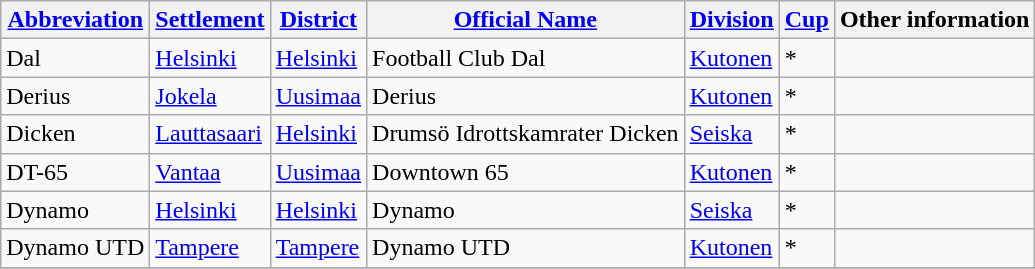<table class="wikitable" style="text-align:left">
<tr>
<th style= width="120px"><a href='#'>Abbreviation</a></th>
<th style= width="110px"><a href='#'>Settlement</a></th>
<th style= width="80px"><a href='#'>District</a></th>
<th style= width="200px"><a href='#'>Official Name</a></th>
<th style= width="80px"><a href='#'>Division</a></th>
<th style= width="40px"><a href='#'>Cup</a></th>
<th style= width="220px">Other information</th>
</tr>
<tr>
<td>Dal</td>
<td><a href='#'>Helsinki</a></td>
<td><a href='#'>Helsinki</a></td>
<td>Football Club Dal</td>
<td><a href='#'>Kutonen</a></td>
<td>*</td>
<td></td>
</tr>
<tr>
<td>Derius</td>
<td><a href='#'>Jokela</a></td>
<td><a href='#'>Uusimaa</a></td>
<td>Derius</td>
<td><a href='#'>Kutonen</a></td>
<td>*</td>
<td></td>
</tr>
<tr>
<td>Dicken</td>
<td><a href='#'>Lauttasaari</a></td>
<td><a href='#'>Helsinki</a></td>
<td>Drumsö Idrottskamrater Dicken</td>
<td><a href='#'>Seiska</a></td>
<td>*</td>
<td></td>
</tr>
<tr>
<td>DT-65</td>
<td><a href='#'>Vantaa</a></td>
<td><a href='#'>Uusimaa</a></td>
<td>Downtown 65</td>
<td><a href='#'>Kutonen</a></td>
<td>*</td>
<td></td>
</tr>
<tr>
<td>Dynamo</td>
<td><a href='#'>Helsinki</a></td>
<td><a href='#'>Helsinki</a></td>
<td>Dynamo</td>
<td><a href='#'>Seiska</a></td>
<td>*</td>
<td></td>
</tr>
<tr>
<td>Dynamo UTD</td>
<td><a href='#'>Tampere</a></td>
<td><a href='#'>Tampere</a></td>
<td>Dynamo UTD</td>
<td><a href='#'>Kutonen</a></td>
<td>*</td>
<td></td>
</tr>
<tr>
</tr>
</table>
